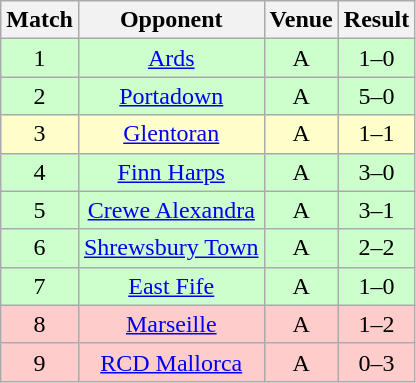<table class="wikitable" style="font-size:100%; text-align:center">
<tr>
<th>Match</th>
<th>Opponent</th>
<th>Venue</th>
<th>Result</th>
</tr>
<tr style="background: #CCFFCC;">
<td align="center">1</td>
<td><a href='#'>Ards</a></td>
<td>A</td>
<td>1–0</td>
</tr>
<tr style="background: #CCFFCC;">
<td align="center">2</td>
<td><a href='#'>Portadown</a></td>
<td>A</td>
<td>5–0</td>
</tr>
<tr style="background: #FFFFCC;">
<td align="center">3</td>
<td><a href='#'>Glentoran</a></td>
<td>A</td>
<td>1–1</td>
</tr>
<tr style="background: #CCFFCC;">
<td align="center">4</td>
<td><a href='#'>Finn Harps</a></td>
<td>A</td>
<td>3–0</td>
</tr>
<tr style="background: #CCFFCC;">
<td align="center">5</td>
<td><a href='#'>Crewe Alexandra</a></td>
<td>A</td>
<td>3–1</td>
</tr>
<tr style="background: #CCFFCC;">
<td align="center">6</td>
<td><a href='#'>Shrewsbury Town</a></td>
<td>A</td>
<td>2–2</td>
</tr>
<tr style="background: #CCFFCC;">
<td align="center">7</td>
<td><a href='#'>East Fife</a></td>
<td>A</td>
<td>1–0</td>
</tr>
<tr style="background: #FFCCCC;">
<td align="center">8</td>
<td><a href='#'>Marseille</a></td>
<td>A</td>
<td>1–2</td>
</tr>
<tr style="background: #FFCCCC;">
<td align="center">9</td>
<td><a href='#'>RCD Mallorca</a></td>
<td>A</td>
<td>0–3</td>
</tr>
</table>
